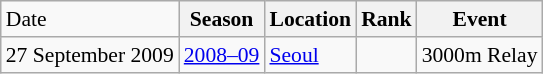<table class="wikitable sortable" style="font-size:90%" style="text-align:center">
<tr>
<td>Date</td>
<th>Season</th>
<th>Location</th>
<th>Rank</th>
<th>Event</th>
</tr>
<tr>
<td>27 September 2009</td>
<td><a href='#'>2008–09</a></td>
<td><a href='#'>Seoul</a></td>
<td></td>
<td>3000m Relay</td>
</tr>
</table>
